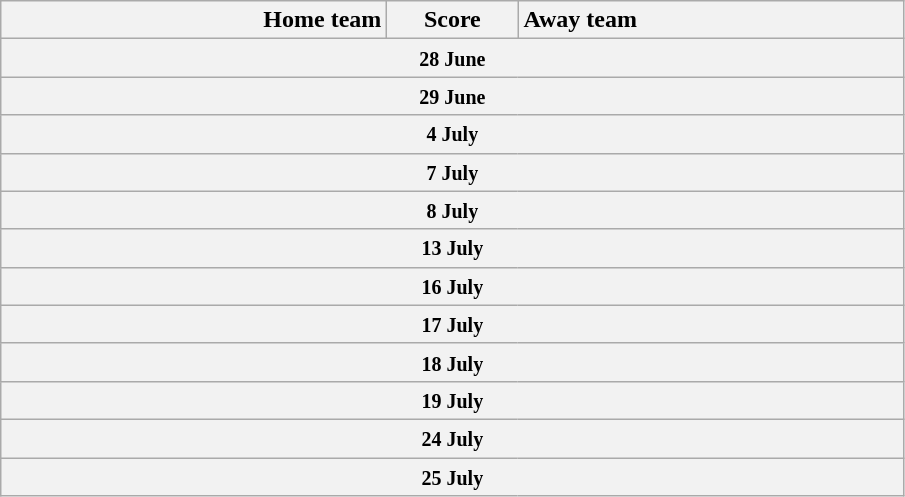<table class="wikitable" style="border-collapse: collapse;">
<tr>
<th style="text-align:right; width:250px">Home team</th>
<th style="width:80px">Score</th>
<th style="text-align:left; width:250px">Away team</th>
</tr>
<tr>
<th colspan="3" align="center"><small>28 June</small><br></th>
</tr>
<tr>
<th colspan="3" align="center"><small>29 June</small><br></th>
</tr>
<tr>
<th colspan="3" align="center"><small>4 July</small><br></th>
</tr>
<tr>
<th colspan="3" align="center"><small>7 July</small><br></th>
</tr>
<tr>
<th colspan="3" align="center"><small>8 July</small><br></th>
</tr>
<tr>
<th colspan="3" align="center"><small>13 July</small><br></th>
</tr>
<tr>
<th colspan="3" align="center"><small>16 July</small><br>
</th>
</tr>
<tr>
<th colspan="3" align="center"><small>17 July</small><br>
</th>
</tr>
<tr>
<th colspan="3" align="center"><small>18 July</small><br>















</th>
</tr>
<tr>
<th colspan="3" align="center"><small>19 July</small><br></th>
</tr>
<tr>
<th colspan="3" align="center"><small>24 July</small><br></th>
</tr>
<tr>
<th colspan="3" align="center"><small>25 July</small><br>

</th>
</tr>
</table>
